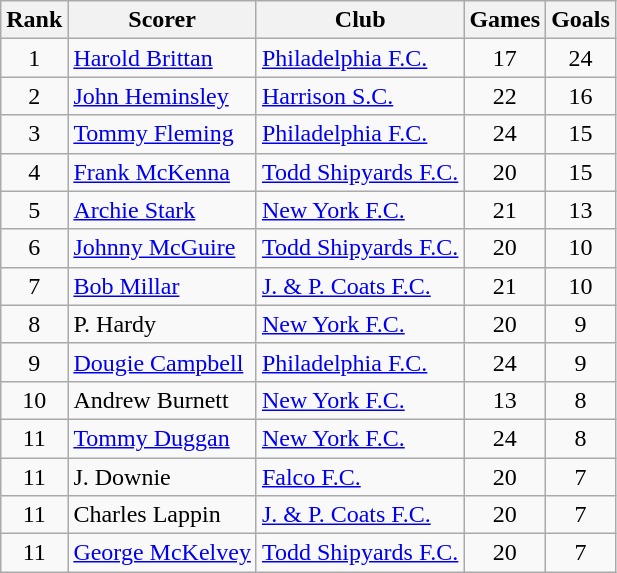<table class="wikitable">
<tr>
<th>Rank</th>
<th>Scorer</th>
<th>Club</th>
<th>Games</th>
<th>Goals</th>
</tr>
<tr>
<td align=center>1</td>
<td><a href='#'>Harold Brittan</a></td>
<td><a href='#'>Philadelphia F.C.</a></td>
<td align=center>17</td>
<td align=center>24</td>
</tr>
<tr>
<td align=center>2</td>
<td><a href='#'>John Heminsley</a></td>
<td><a href='#'>Harrison S.C.</a></td>
<td align=center>22</td>
<td align=center>16</td>
</tr>
<tr>
<td align=center>3</td>
<td><a href='#'>Tommy Fleming</a></td>
<td><a href='#'>Philadelphia F.C.</a></td>
<td align=center>24</td>
<td align=center>15</td>
</tr>
<tr>
<td align=center>4</td>
<td><a href='#'>Frank McKenna</a></td>
<td><a href='#'>Todd Shipyards F.C.</a></td>
<td align=center>20</td>
<td align=center>15</td>
</tr>
<tr>
<td align=center>5</td>
<td><a href='#'>Archie Stark</a></td>
<td><a href='#'>New York F.C.</a></td>
<td align=center>21</td>
<td align=center>13</td>
</tr>
<tr>
<td align=center>6</td>
<td><a href='#'>Johnny McGuire</a></td>
<td><a href='#'>Todd Shipyards F.C.</a></td>
<td align=center>20</td>
<td align=center>10</td>
</tr>
<tr>
<td align=center>7</td>
<td><a href='#'>Bob Millar</a></td>
<td><a href='#'>J. & P. Coats F.C.</a></td>
<td align=center>21</td>
<td align=center>10</td>
</tr>
<tr>
<td align=center>8</td>
<td>P. Hardy</td>
<td><a href='#'>New York F.C.</a></td>
<td align=center>20</td>
<td align=center>9</td>
</tr>
<tr>
<td align=center>9</td>
<td><a href='#'>Dougie Campbell</a></td>
<td><a href='#'>Philadelphia F.C.</a></td>
<td align=center>24</td>
<td align=center>9</td>
</tr>
<tr>
<td align=center>10</td>
<td>Andrew Burnett</td>
<td><a href='#'>New York F.C.</a></td>
<td align=center>13</td>
<td align=center>8</td>
</tr>
<tr>
<td align=center>11</td>
<td><a href='#'>Tommy Duggan</a></td>
<td><a href='#'>New York F.C.</a></td>
<td align=center>24</td>
<td align=center>8</td>
</tr>
<tr>
<td align=center>11</td>
<td>J. Downie</td>
<td><a href='#'>Falco F.C.</a></td>
<td align=center>20</td>
<td align=center>7</td>
</tr>
<tr>
<td align=center>11</td>
<td>Charles Lappin</td>
<td><a href='#'>J. & P. Coats F.C.</a></td>
<td align=center>20</td>
<td align=center>7</td>
</tr>
<tr>
<td align=center>11</td>
<td><a href='#'>George McKelvey</a></td>
<td><a href='#'>Todd Shipyards F.C.</a></td>
<td align=center>20</td>
<td align=center>7</td>
</tr>
</table>
